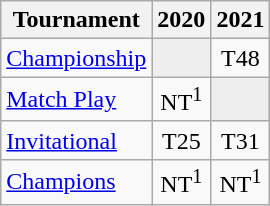<table class="wikitable" style="text-align:center;">
<tr>
<th>Tournament</th>
<th>2020</th>
<th>2021</th>
</tr>
<tr>
<td align="left"><a href='#'>Championship</a></td>
<td style="background:#eeeeee;"></td>
<td>T48</td>
</tr>
<tr>
<td align="left"><a href='#'>Match Play</a></td>
<td>NT<sup>1</sup></td>
<td style="background:#eeeeee;"></td>
</tr>
<tr>
<td align="left"><a href='#'>Invitational</a></td>
<td>T25</td>
<td>T31</td>
</tr>
<tr>
<td align="left"><a href='#'>Champions</a></td>
<td>NT<sup>1</sup></td>
<td>NT<sup>1</sup></td>
</tr>
</table>
